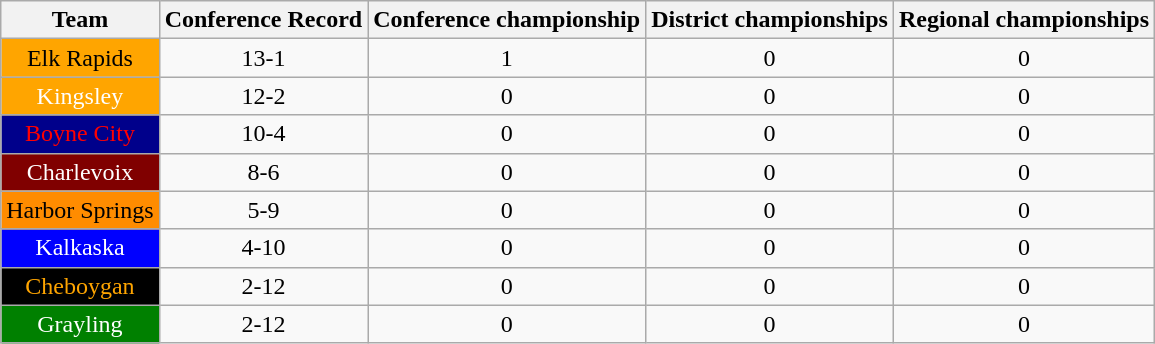<table class="wikitable sortable" style="text-align:center">
<tr>
<th>Team</th>
<th>Conference Record</th>
<th>Conference championship</th>
<th>District championships</th>
<th>Regional championships</th>
</tr>
<tr>
<td !align=center style="background:orange;color:black">Elk Rapids</td>
<td>13-1</td>
<td>1</td>
<td>0</td>
<td>0</td>
</tr>
<tr>
<td !align=center style="background:orange;color:white">Kingsley</td>
<td>12-2</td>
<td>0</td>
<td>0</td>
<td>0</td>
</tr>
<tr>
<td !align=center style="background:darkblue;color:red">Boyne City</td>
<td>10-4</td>
<td>0</td>
<td>0</td>
<td>0</td>
</tr>
<tr>
<td !align=center style="background:maroon;color:white">Charlevoix</td>
<td>8-6</td>
<td>0</td>
<td>0</td>
<td>0</td>
</tr>
<tr>
<td !align=center style="background:darkorange;color:black">Harbor Springs</td>
<td>5-9</td>
<td>0</td>
<td>0</td>
<td>0</td>
</tr>
<tr>
<td !align=center style="background:blue;color:white">Kalkaska</td>
<td>4-10</td>
<td>0</td>
<td>0</td>
<td>0</td>
</tr>
<tr>
<td !align=center style="background:black;color:orange">Cheboygan</td>
<td>2-12</td>
<td>0</td>
<td>0</td>
<td>0</td>
</tr>
<tr>
<td !align=center style="background:green;color:white">Grayling</td>
<td>2-12</td>
<td>0</td>
<td>0</td>
<td>0</td>
</tr>
</table>
